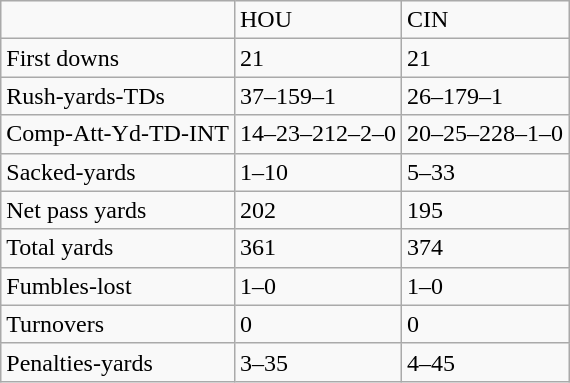<table class="wikitable">
<tr>
<td></td>
<td>HOU</td>
<td>CIN</td>
</tr>
<tr>
<td>First downs</td>
<td>21</td>
<td>21</td>
</tr>
<tr>
<td>Rush-yards-TDs</td>
<td>37–159–1</td>
<td>26–179–1</td>
</tr>
<tr>
<td>Comp-Att-Yd-TD-INT</td>
<td>14–23–212–2–0</td>
<td>20–25–228–1–0</td>
</tr>
<tr>
<td>Sacked-yards</td>
<td>1–10</td>
<td>5–33</td>
</tr>
<tr>
<td>Net pass yards</td>
<td>202</td>
<td>195</td>
</tr>
<tr>
<td>Total yards</td>
<td>361</td>
<td>374</td>
</tr>
<tr>
<td>Fumbles-lost</td>
<td>1–0</td>
<td>1–0</td>
</tr>
<tr>
<td>Turnovers</td>
<td>0</td>
<td>0</td>
</tr>
<tr>
<td>Penalties-yards</td>
<td>3–35</td>
<td>4–45</td>
</tr>
</table>
